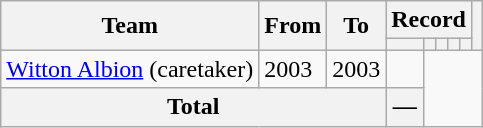<table class=wikitable style="text-align: center">
<tr>
<th rowspan=2>Team</th>
<th rowspan=2>From</th>
<th rowspan=2>To</th>
<th colspan=5>Record</th>
<th rowspan=2></th>
</tr>
<tr>
<th></th>
<th></th>
<th></th>
<th></th>
<th></th>
</tr>
<tr>
<td align=left><a href='#'>Witton Albion</a> (caretaker)</td>
<td align=left>2003</td>
<td align=left>2003<br></td>
<td></td>
</tr>
<tr>
<th colspan=3>Total<br></th>
<th>—</th>
</tr>
</table>
